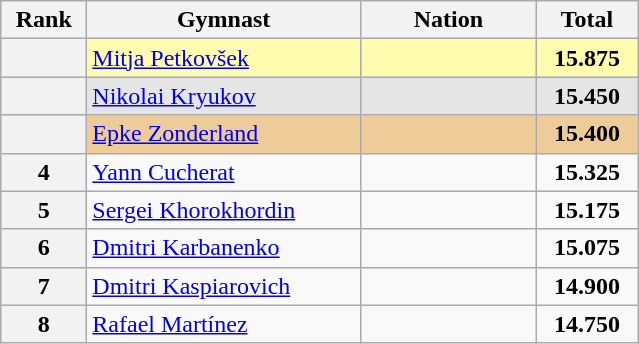<table class="wikitable sortable" style="text-align:center; font-size:100%">
<tr>
<th scope="col" style="width:50px;">Rank</th>
<th ! scope="col" style="width:175px;">Gymnast</th>
<th ! scope="col" style="width:110px;">Nation</th>
<th ! scope="col" style="width:60px;">Total</th>
</tr>
<tr style="background:#fffcaf;">
<th scope=row style="text-align:center"></th>
<td style="text-align:left;"><a href='#'>Mitja Petkovšek</a></td>
<td style="text-align:left;"></td>
<td><strong>15.875</strong></td>
</tr>
<tr style="background:#e5e5e5;">
<th scope=row style="text-align:center"></th>
<td style="text-align:left;"><a href='#'>Nikolai Kryukov</a></td>
<td style="text-align:left;"></td>
<td><strong>15.450</strong></td>
</tr>
<tr style="background:#ec9;">
<th scope=row style="text-align:center"></th>
<td style="text-align:left;"><a href='#'>Epke Zonderland</a></td>
<td style="text-align:left;"></td>
<td><strong>15.400</strong></td>
</tr>
<tr>
<th scope=row style="text-align:center">4</th>
<td style="text-align:left;"><a href='#'>Yann Cucherat</a></td>
<td style="text-align:left;"></td>
<td><strong>15.325</strong></td>
</tr>
<tr>
<th scope=row style="text-align:center">5</th>
<td style="text-align:left;"><a href='#'>Sergei Khorokhordin</a></td>
<td style="text-align:left;"></td>
<td><strong>15.175</strong></td>
</tr>
<tr>
<th scope=row style="text-align:center">6</th>
<td style="text-align:left;"><a href='#'>Dmitri Karbanenko</a></td>
<td style="text-align:left;"></td>
<td><strong>15.075</strong></td>
</tr>
<tr>
<th scope=row style="text-align:center">7</th>
<td style="text-align:left;"><a href='#'>Dmitri Kaspiarovich</a></td>
<td style="text-align:left;"></td>
<td><strong>14.900</strong></td>
</tr>
<tr>
<th scope=row style="text-align:center">8</th>
<td style="text-align:left;"><a href='#'>Rafael Martínez</a></td>
<td style="text-align:left;"></td>
<td><strong>14.750</strong></td>
</tr>
</table>
